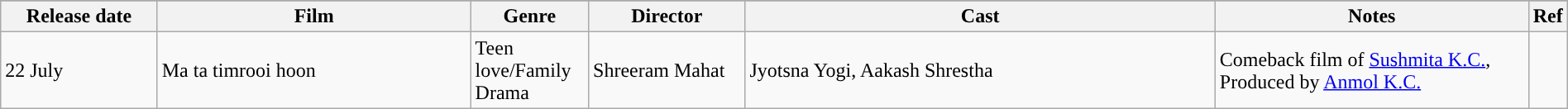<table class="wikitable sortable" style="width:100%">
<tr shor>
</tr>
<tr>
<th style="width:10%;">Release date</th>
<th style="width:20%;">Film</th>
<th !style="width:10%;">Genre</th>
<th style="width:10%;">Director</th>
<th style="width:30%;">Cast</th>
<th style="width:20%;">Notes</th>
<th style="width:2%;">Ref</th>
</tr>
<tr>
<td>22 July</td>
<td>Ma ta timrooi hoon</td>
<td>Teen love/Family Drama</td>
<td>Shreeram Mahat</td>
<td>Jyotsna Yogi, Aakash Shrestha</td>
<td>Comeback film of <a href='#'>Sushmita K.C.</a>, Produced by <a href='#'>Anmol K.C.</a></td>
<td></td>
</tr>
</table>
